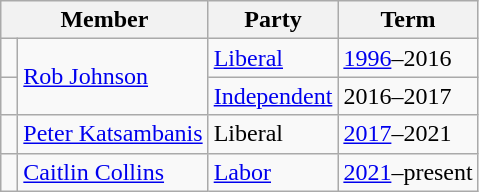<table class="wikitable">
<tr>
<th colspan="2">Member</th>
<th>Party</th>
<th>Term</th>
</tr>
<tr>
<td> </td>
<td rowspan="2"><a href='#'>Rob Johnson</a></td>
<td><a href='#'>Liberal</a></td>
<td><a href='#'>1996</a>–2016</td>
</tr>
<tr>
<td> </td>
<td><a href='#'>Independent</a></td>
<td>2016–2017</td>
</tr>
<tr>
<td> </td>
<td><a href='#'>Peter Katsambanis</a></td>
<td>Liberal</td>
<td><a href='#'>2017</a>–2021</td>
</tr>
<tr>
<td> </td>
<td><a href='#'>Caitlin Collins</a></td>
<td><a href='#'>Labor</a></td>
<td><a href='#'>2021</a>–present</td>
</tr>
</table>
